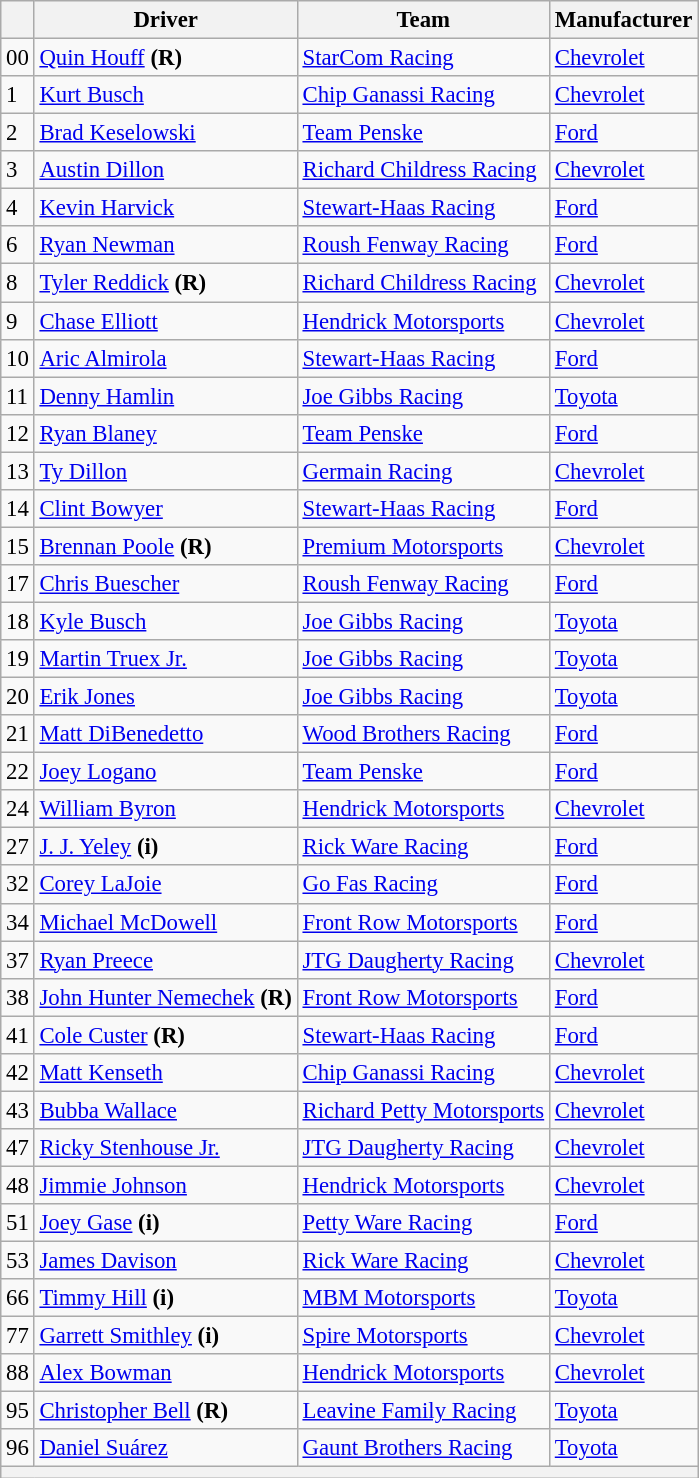<table class="wikitable" style="font-size:95%">
<tr>
<th></th>
<th>Driver</th>
<th>Team</th>
<th>Manufacturer</th>
</tr>
<tr>
<td>00</td>
<td><a href='#'>Quin Houff</a> <strong>(R)</strong></td>
<td><a href='#'>StarCom Racing</a></td>
<td><a href='#'>Chevrolet</a></td>
</tr>
<tr>
<td>1</td>
<td><a href='#'>Kurt Busch</a></td>
<td><a href='#'>Chip Ganassi Racing</a></td>
<td><a href='#'>Chevrolet</a></td>
</tr>
<tr>
<td>2</td>
<td><a href='#'>Brad Keselowski</a></td>
<td><a href='#'>Team Penske</a></td>
<td><a href='#'>Ford</a></td>
</tr>
<tr>
<td>3</td>
<td><a href='#'>Austin Dillon</a></td>
<td><a href='#'>Richard Childress Racing</a></td>
<td><a href='#'>Chevrolet</a></td>
</tr>
<tr>
<td>4</td>
<td><a href='#'>Kevin Harvick</a></td>
<td><a href='#'>Stewart-Haas Racing</a></td>
<td><a href='#'>Ford</a></td>
</tr>
<tr>
<td>6</td>
<td><a href='#'>Ryan Newman</a></td>
<td><a href='#'>Roush Fenway Racing</a></td>
<td><a href='#'>Ford</a></td>
</tr>
<tr>
<td>8</td>
<td><a href='#'>Tyler Reddick</a> <strong>(R)</strong></td>
<td><a href='#'>Richard Childress Racing</a></td>
<td><a href='#'>Chevrolet</a></td>
</tr>
<tr>
<td>9</td>
<td><a href='#'>Chase Elliott</a></td>
<td><a href='#'>Hendrick Motorsports</a></td>
<td><a href='#'>Chevrolet</a></td>
</tr>
<tr>
<td>10</td>
<td><a href='#'>Aric Almirola</a></td>
<td><a href='#'>Stewart-Haas Racing</a></td>
<td><a href='#'>Ford</a></td>
</tr>
<tr>
<td>11</td>
<td><a href='#'>Denny Hamlin</a></td>
<td><a href='#'>Joe Gibbs Racing</a></td>
<td><a href='#'>Toyota</a></td>
</tr>
<tr>
<td>12</td>
<td><a href='#'>Ryan Blaney</a></td>
<td><a href='#'>Team Penske</a></td>
<td><a href='#'>Ford</a></td>
</tr>
<tr>
<td>13</td>
<td><a href='#'>Ty Dillon</a></td>
<td><a href='#'>Germain Racing</a></td>
<td><a href='#'>Chevrolet</a></td>
</tr>
<tr>
<td>14</td>
<td><a href='#'>Clint Bowyer</a></td>
<td><a href='#'>Stewart-Haas Racing</a></td>
<td><a href='#'>Ford</a></td>
</tr>
<tr>
<td>15</td>
<td><a href='#'>Brennan Poole</a> <strong>(R)</strong></td>
<td><a href='#'>Premium Motorsports</a></td>
<td><a href='#'>Chevrolet</a></td>
</tr>
<tr>
<td>17</td>
<td><a href='#'>Chris Buescher</a></td>
<td><a href='#'>Roush Fenway Racing</a></td>
<td><a href='#'>Ford</a></td>
</tr>
<tr>
<td>18</td>
<td><a href='#'>Kyle Busch</a></td>
<td><a href='#'>Joe Gibbs Racing</a></td>
<td><a href='#'>Toyota</a></td>
</tr>
<tr>
<td>19</td>
<td><a href='#'>Martin Truex Jr.</a></td>
<td><a href='#'>Joe Gibbs Racing</a></td>
<td><a href='#'>Toyota</a></td>
</tr>
<tr>
<td>20</td>
<td><a href='#'>Erik Jones</a></td>
<td><a href='#'>Joe Gibbs Racing</a></td>
<td><a href='#'>Toyota</a></td>
</tr>
<tr>
<td>21</td>
<td><a href='#'>Matt DiBenedetto</a></td>
<td><a href='#'>Wood Brothers Racing</a></td>
<td><a href='#'>Ford</a></td>
</tr>
<tr>
<td>22</td>
<td><a href='#'>Joey Logano</a></td>
<td><a href='#'>Team Penske</a></td>
<td><a href='#'>Ford</a></td>
</tr>
<tr>
<td>24</td>
<td><a href='#'>William Byron</a></td>
<td><a href='#'>Hendrick Motorsports</a></td>
<td><a href='#'>Chevrolet</a></td>
</tr>
<tr>
<td>27</td>
<td><a href='#'>J. J. Yeley</a> <strong>(i)</strong></td>
<td><a href='#'>Rick Ware Racing</a></td>
<td><a href='#'>Ford</a></td>
</tr>
<tr>
<td>32</td>
<td><a href='#'>Corey LaJoie</a></td>
<td><a href='#'>Go Fas Racing</a></td>
<td><a href='#'>Ford</a></td>
</tr>
<tr>
<td>34</td>
<td><a href='#'>Michael McDowell</a></td>
<td><a href='#'>Front Row Motorsports</a></td>
<td><a href='#'>Ford</a></td>
</tr>
<tr>
<td>37</td>
<td><a href='#'>Ryan Preece</a></td>
<td><a href='#'>JTG Daugherty Racing</a></td>
<td><a href='#'>Chevrolet</a></td>
</tr>
<tr>
<td>38</td>
<td><a href='#'>John Hunter Nemechek</a> <strong>(R)</strong></td>
<td><a href='#'>Front Row Motorsports</a></td>
<td><a href='#'>Ford</a></td>
</tr>
<tr>
<td>41</td>
<td><a href='#'>Cole Custer</a> <strong>(R)</strong></td>
<td><a href='#'>Stewart-Haas Racing</a></td>
<td><a href='#'>Ford</a></td>
</tr>
<tr>
<td>42</td>
<td><a href='#'>Matt Kenseth</a></td>
<td><a href='#'>Chip Ganassi Racing</a></td>
<td><a href='#'>Chevrolet</a></td>
</tr>
<tr>
<td>43</td>
<td><a href='#'>Bubba Wallace</a></td>
<td><a href='#'>Richard Petty Motorsports</a></td>
<td><a href='#'>Chevrolet</a></td>
</tr>
<tr>
<td>47</td>
<td><a href='#'>Ricky Stenhouse Jr.</a></td>
<td><a href='#'>JTG Daugherty Racing</a></td>
<td><a href='#'>Chevrolet</a></td>
</tr>
<tr>
<td>48</td>
<td><a href='#'>Jimmie Johnson</a></td>
<td><a href='#'>Hendrick Motorsports</a></td>
<td><a href='#'>Chevrolet</a></td>
</tr>
<tr>
<td>51</td>
<td><a href='#'>Joey Gase</a> <strong>(i)</strong></td>
<td><a href='#'>Petty Ware Racing</a></td>
<td><a href='#'>Ford</a></td>
</tr>
<tr>
<td>53</td>
<td><a href='#'>James Davison</a></td>
<td><a href='#'>Rick Ware Racing</a></td>
<td><a href='#'>Chevrolet</a></td>
</tr>
<tr>
<td>66</td>
<td><a href='#'>Timmy Hill</a> <strong>(i)</strong></td>
<td><a href='#'>MBM Motorsports</a></td>
<td><a href='#'>Toyota</a></td>
</tr>
<tr>
<td>77</td>
<td><a href='#'>Garrett Smithley</a> <strong>(i)</strong></td>
<td><a href='#'>Spire Motorsports</a></td>
<td><a href='#'>Chevrolet</a></td>
</tr>
<tr>
<td>88</td>
<td><a href='#'>Alex Bowman</a></td>
<td><a href='#'>Hendrick Motorsports</a></td>
<td><a href='#'>Chevrolet</a></td>
</tr>
<tr>
<td>95</td>
<td><a href='#'>Christopher Bell</a> <strong>(R)</strong></td>
<td><a href='#'>Leavine Family Racing</a></td>
<td><a href='#'>Toyota</a></td>
</tr>
<tr>
<td>96</td>
<td><a href='#'>Daniel Suárez</a></td>
<td><a href='#'>Gaunt Brothers Racing</a></td>
<td><a href='#'>Toyota</a></td>
</tr>
<tr>
<th colspan="4"></th>
</tr>
</table>
